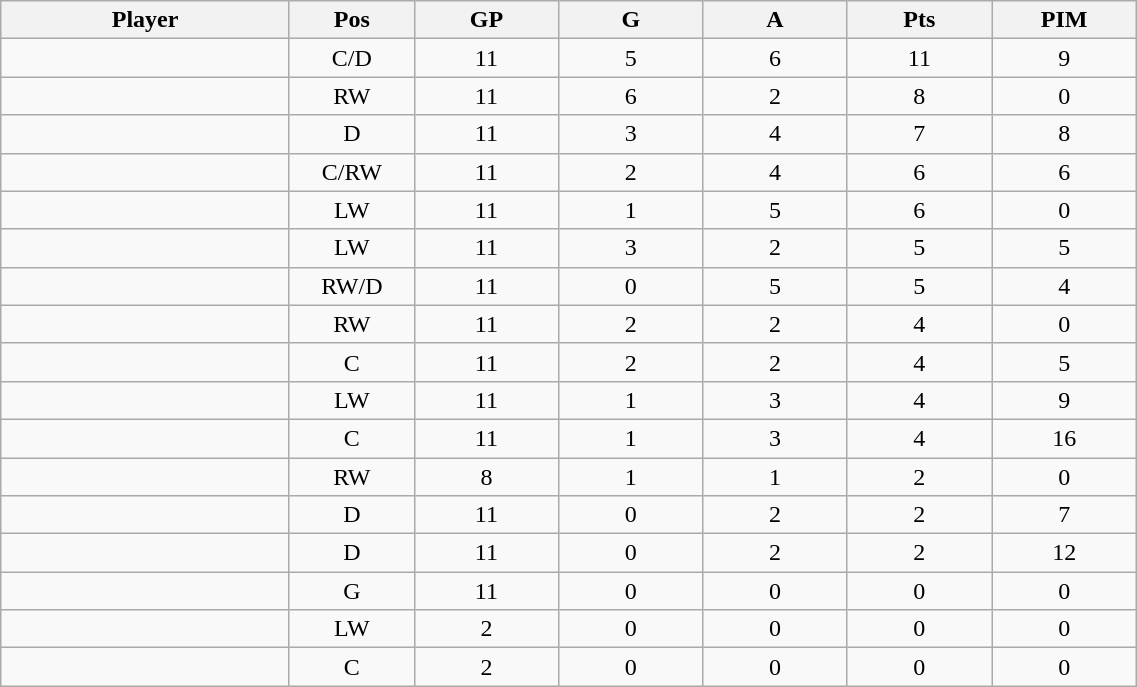<table class="wikitable sortable" width="60%">
<tr ALIGN="center">
<th bgcolor="#DDDDFF" width="10%">Player</th>
<th bgcolor="#DDDDFF" width="3%" title="Position">Pos</th>
<th bgcolor="#DDDDFF" width="5%" title="Games played">GP</th>
<th bgcolor="#DDDDFF" width="5%" title="Goals">G</th>
<th bgcolor="#DDDDFF" width="5%" title="Assists">A</th>
<th bgcolor="#DDDDFF" width="5%" title="Points">Pts</th>
<th bgcolor="#DDDDFF" width="5%" title="Penalties in Minutes">PIM</th>
</tr>
<tr align="center">
<td align="right"></td>
<td>C/D</td>
<td>11</td>
<td>5</td>
<td>6</td>
<td>11</td>
<td>9</td>
</tr>
<tr align="center">
<td align="right"></td>
<td>RW</td>
<td>11</td>
<td>6</td>
<td>2</td>
<td>8</td>
<td>0</td>
</tr>
<tr align="center">
<td align="right"></td>
<td>D</td>
<td>11</td>
<td>3</td>
<td>4</td>
<td>7</td>
<td>8</td>
</tr>
<tr align="center">
<td align="right"></td>
<td>C/RW</td>
<td>11</td>
<td>2</td>
<td>4</td>
<td>6</td>
<td>6</td>
</tr>
<tr align="center">
<td align="right"></td>
<td>LW</td>
<td>11</td>
<td>1</td>
<td>5</td>
<td>6</td>
<td>0</td>
</tr>
<tr align="center">
<td align="right"></td>
<td>LW</td>
<td>11</td>
<td>3</td>
<td>2</td>
<td>5</td>
<td>5</td>
</tr>
<tr align="center">
<td align="right"></td>
<td>RW/D</td>
<td>11</td>
<td>0</td>
<td>5</td>
<td>5</td>
<td>4</td>
</tr>
<tr align="center">
<td align="right"></td>
<td>RW</td>
<td>11</td>
<td>2</td>
<td>2</td>
<td>4</td>
<td>0</td>
</tr>
<tr align="center">
<td align="right"></td>
<td>C</td>
<td>11</td>
<td>2</td>
<td>2</td>
<td>4</td>
<td>5</td>
</tr>
<tr align="center">
<td align="right"></td>
<td>LW</td>
<td>11</td>
<td>1</td>
<td>3</td>
<td>4</td>
<td>9</td>
</tr>
<tr align="center">
<td align="right"></td>
<td>C</td>
<td>11</td>
<td>1</td>
<td>3</td>
<td>4</td>
<td>16</td>
</tr>
<tr align="center">
<td align="right"></td>
<td>RW</td>
<td>8</td>
<td>1</td>
<td>1</td>
<td>2</td>
<td>0</td>
</tr>
<tr align="center">
<td align="right"></td>
<td>D</td>
<td>11</td>
<td>0</td>
<td>2</td>
<td>2</td>
<td>7</td>
</tr>
<tr align="center">
<td align="right"></td>
<td>D</td>
<td>11</td>
<td>0</td>
<td>2</td>
<td>2</td>
<td>12</td>
</tr>
<tr align="center">
<td align="right"></td>
<td>G</td>
<td>11</td>
<td>0</td>
<td>0</td>
<td>0</td>
<td>0</td>
</tr>
<tr align="center">
<td align="right"></td>
<td>LW</td>
<td>2</td>
<td>0</td>
<td>0</td>
<td>0</td>
<td>0</td>
</tr>
<tr align="center">
<td align="right"></td>
<td>C</td>
<td>2</td>
<td>0</td>
<td>0</td>
<td>0</td>
<td>0</td>
</tr>
</table>
